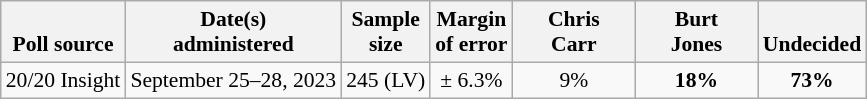<table class="wikitable" style="font-size:90%;text-align:center;">
<tr style="vertical-align:bottom">
<th>Poll source</th>
<th>Date(s)<br>administered</th>
<th>Sample<br>size</th>
<th>Margin<br>of error</th>
<th style="width:75px;">Chris<br>Carr</th>
<th style="width:75px;">Burt<br>Jones</th>
<th>Undecided</th>
</tr>
<tr>
<td style="text-align:left;">20/20 Insight</td>
<td>September 25–28, 2023</td>
<td>245 (LV)</td>
<td>± 6.3%</td>
<td>9%</td>
<td><strong>18%</strong></td>
<td><strong>73%</strong></td>
</tr>
</table>
